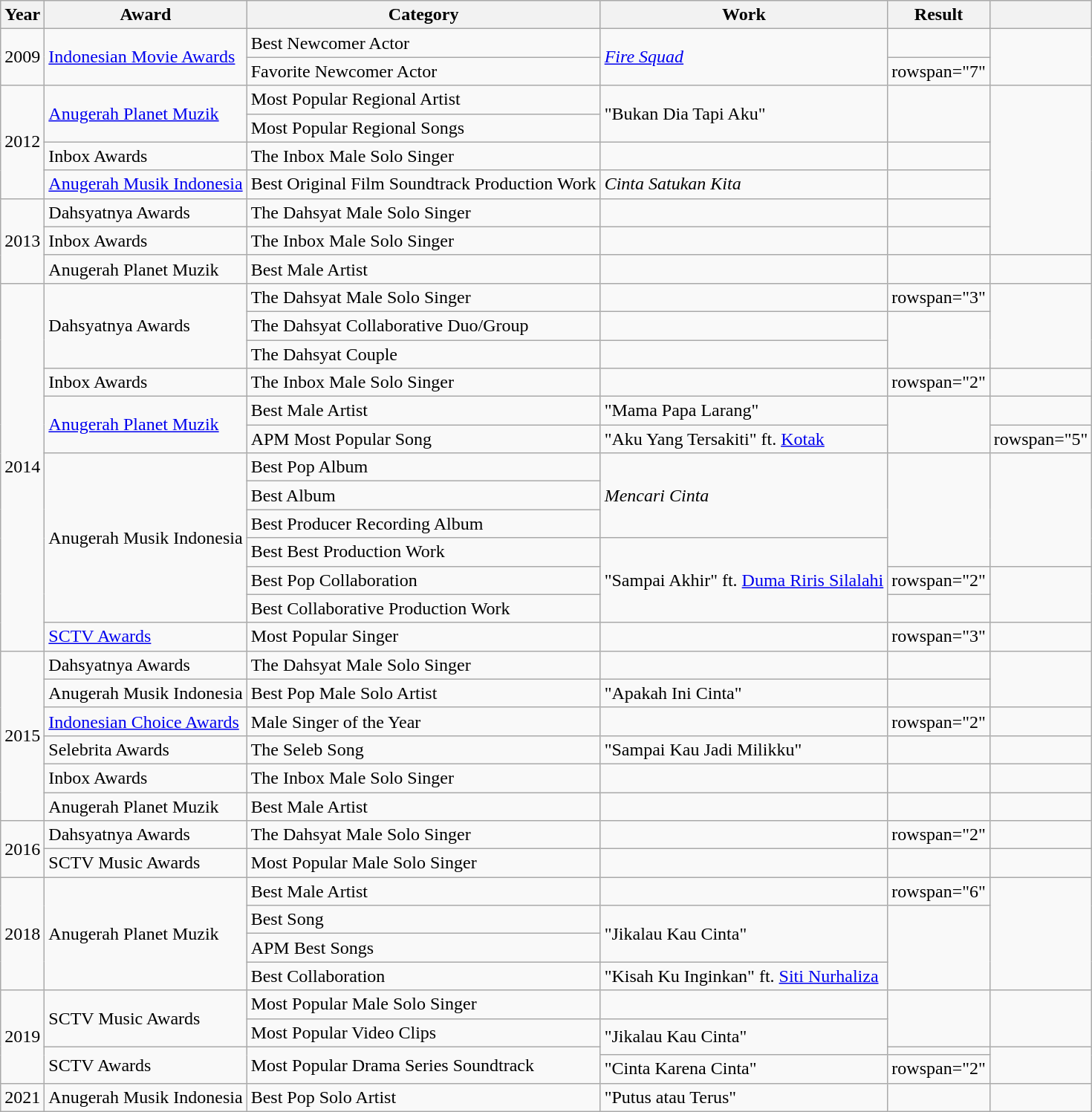<table class="wikitable">
<tr>
<th>Year</th>
<th>Award</th>
<th>Category</th>
<th>Work</th>
<th>Result</th>
<th></th>
</tr>
<tr>
<td rowspan="2">2009</td>
<td rowspan="2"><a href='#'>Indonesian Movie Awards</a></td>
<td>Best Newcomer Actor</td>
<td rowspan="2"><em><a href='#'>Fire Squad</a></em></td>
<td></td>
<td style="text-align:center;" rowspan="2"></td>
</tr>
<tr>
<td>Favorite Newcomer Actor</td>
<td>rowspan="7" </td>
</tr>
<tr>
<td rowspan="4">2012</td>
<td rowspan="2"><a href='#'>Anugerah Planet Muzik</a></td>
<td>Most Popular Regional Artist</td>
<td rowspan="2">"Bukan Dia Tapi Aku"</td>
<td style="text-align:center;" rowspan="2"></td>
</tr>
<tr>
<td>Most Popular Regional Songs</td>
</tr>
<tr>
<td>Inbox Awards</td>
<td>The Inbox Male Solo Singer</td>
<td></td>
<td></td>
</tr>
<tr>
<td><a href='#'>Anugerah Musik Indonesia</a></td>
<td>Best Original Film Soundtrack Production Work</td>
<td><em>Cinta Satukan Kita</em></td>
<td style="text-align:center;"></td>
</tr>
<tr>
<td rowspan="3">2013</td>
<td>Dahsyatnya Awards</td>
<td>The Dahsyat Male Solo Singer</td>
<td></td>
<td style="text-align:center;"></td>
</tr>
<tr>
<td>Inbox Awards</td>
<td>The Inbox Male Solo Singer</td>
<td></td>
<td style="text-align:center;"></td>
</tr>
<tr>
<td>Anugerah Planet Muzik</td>
<td>Best Male Artist</td>
<td></td>
<td></td>
<td style="text-align:center;"></td>
</tr>
<tr>
<td rowspan="13">2014</td>
<td rowspan="3">Dahsyatnya Awards</td>
<td>The Dahsyat Male Solo Singer</td>
<td></td>
<td>rowspan="3" </td>
<td style="text-align:center;" rowspan="3"></td>
</tr>
<tr>
<td>The Dahsyat Collaborative Duo/Group</td>
<td></td>
</tr>
<tr>
<td>The Dahsyat Couple</td>
<td></td>
</tr>
<tr>
<td>Inbox Awards</td>
<td>The Inbox Male Solo Singer</td>
<td></td>
<td>rowspan="2" </td>
<td style="text-align:center;"></td>
</tr>
<tr>
<td rowspan="2"><a href='#'>Anugerah Planet Muzik</a></td>
<td>Best Male Artist</td>
<td>"Mama Papa Larang"</td>
<td style="text-align:center;" rowspan="2"></td>
</tr>
<tr>
<td>APM Most Popular Song</td>
<td>"Aku Yang Tersakiti" ft. <a href='#'>Kotak</a></td>
<td>rowspan="5" </td>
</tr>
<tr>
<td rowspan="6">Anugerah Musik Indonesia</td>
<td>Best Pop Album</td>
<td rowspan="3"><em>Mencari Cinta</em></td>
<td style="text-align:center;" rowspan="4"></td>
</tr>
<tr>
<td>Best Album</td>
</tr>
<tr>
<td>Best Producer Recording Album</td>
</tr>
<tr>
<td>Best Best Production Work</td>
<td rowspan="3">"Sampai Akhir" ft. <a href='#'>Duma Riris Silalahi</a></td>
</tr>
<tr>
<td>Best Pop Collaboration</td>
<td>rowspan="2" </td>
<td style="text-align:center;" rowspan="2"></td>
</tr>
<tr>
<td>Best Collaborative Production Work</td>
</tr>
<tr>
<td><a href='#'>SCTV Awards</a></td>
<td>Most Popular Singer</td>
<td></td>
<td>rowspan="3" </td>
<td style="text-align:center;"></td>
</tr>
<tr>
<td rowspan="6">2015</td>
<td>Dahsyatnya Awards</td>
<td>The Dahsyat Male Solo Singer</td>
<td></td>
<td style="text-align:center;"></td>
</tr>
<tr>
<td>Anugerah Musik Indonesia</td>
<td>Best Pop Male Solo Artist</td>
<td>"Apakah Ini Cinta"</td>
<td style="text-align:center;"></td>
</tr>
<tr>
<td><a href='#'>Indonesian Choice Awards</a></td>
<td>Male Singer of the Year</td>
<td></td>
<td>rowspan="2" </td>
<td style="text-align:center;"></td>
</tr>
<tr>
<td>Selebrita Awards</td>
<td>The Seleb Song</td>
<td>"Sampai Kau Jadi Milikku"</td>
<td style="text-align:center;"></td>
</tr>
<tr>
<td>Inbox Awards</td>
<td>The Inbox Male Solo Singer</td>
<td></td>
<td></td>
<td style="text-align:center;"></td>
</tr>
<tr>
<td>Anugerah Planet Muzik</td>
<td>Best Male Artist</td>
<td></td>
<td></td>
<td style="text-align:center;"></td>
</tr>
<tr>
<td rowspan="2">2016</td>
<td>Dahsyatnya Awards</td>
<td>The Dahsyat Male Solo Singer</td>
<td></td>
<td>rowspan="2" </td>
<td style="text-align:center;"></td>
</tr>
<tr>
<td>SCTV Music Awards</td>
<td>Most Popular Male Solo Singer</td>
<td></td>
<td style="text-align:center;"></td>
</tr>
<tr>
<td rowspan="4">2018</td>
<td rowspan="4">Anugerah Planet Muzik</td>
<td>Best Male Artist</td>
<td></td>
<td>rowspan="6" </td>
<td style="text-align:center;" rowspan="4"></td>
</tr>
<tr>
<td>Best Song</td>
<td rowspan="2">"Jikalau Kau Cinta"</td>
</tr>
<tr>
<td>APM Best Songs</td>
</tr>
<tr>
<td>Best Collaboration</td>
<td>"Kisah Ku Inginkan" ft. <a href='#'>Siti Nurhaliza</a></td>
</tr>
<tr>
<td rowspan="4">2019</td>
<td rowspan="2">SCTV Music Awards</td>
<td>Most Popular Male Solo Singer</td>
<td></td>
<td style="text-align:center;" rowspan="2"></td>
</tr>
<tr>
<td>Most Popular Video Clips</td>
<td rowspan="2">"Jikalau Kau Cinta"</td>
</tr>
<tr>
<td rowspan="2">SCTV Awards</td>
<td rowspan="2">Most Popular Drama Series Soundtrack</td>
<td></td>
<td style="text-align:center;" rowspan="2"></td>
</tr>
<tr>
<td>"Cinta Karena Cinta"</td>
<td>rowspan="2" </td>
</tr>
<tr>
<td>2021</td>
<td>Anugerah Musik Indonesia</td>
<td>Best Pop Solo Artist</td>
<td>"Putus atau Terus"</td>
<td style="text-align:center;"></td>
</tr>
</table>
